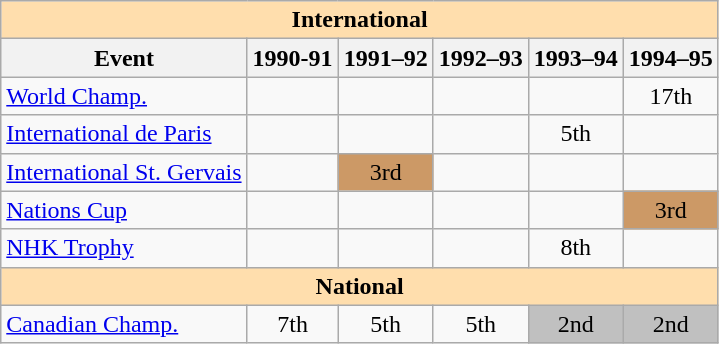<table class="wikitable" style="text-align:center">
<tr>
<th style="background-color: #ffdead; " colspan=6 align=center><strong>International</strong></th>
</tr>
<tr>
<th>Event</th>
<th>1990-91</th>
<th>1991–92</th>
<th>1992–93</th>
<th>1993–94</th>
<th>1994–95</th>
</tr>
<tr>
<td align=left><a href='#'>World Champ.</a></td>
<td></td>
<td></td>
<td></td>
<td></td>
<td>17th</td>
</tr>
<tr>
<td align=left><a href='#'>International de Paris</a></td>
<td></td>
<td></td>
<td></td>
<td>5th</td>
<td></td>
</tr>
<tr>
<td align=left><a href='#'>International St. Gervais</a></td>
<td></td>
<td bgcolor=cc9966>3rd</td>
<td></td>
<td></td>
<td></td>
</tr>
<tr>
<td align=left><a href='#'>Nations Cup</a></td>
<td></td>
<td></td>
<td></td>
<td></td>
<td bgcolor=cc9966>3rd</td>
</tr>
<tr>
<td align=left><a href='#'>NHK Trophy</a></td>
<td></td>
<td></td>
<td></td>
<td>8th</td>
<td></td>
</tr>
<tr>
<th style="background-color: #ffdead; " colspan=6 align=center><strong>National</strong></th>
</tr>
<tr>
<td align=left><a href='#'>Canadian Champ.</a></td>
<td>7th</td>
<td>5th</td>
<td>5th</td>
<td bgcolor=silver>2nd</td>
<td bgcolor=silver>2nd</td>
</tr>
</table>
